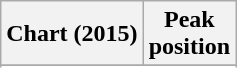<table class="wikitable sortable plainrowheaders" style="text-align:center">
<tr>
<th scope="col">Chart (2015)</th>
<th scope="col">Peak<br> position</th>
</tr>
<tr>
</tr>
<tr>
</tr>
<tr>
</tr>
</table>
